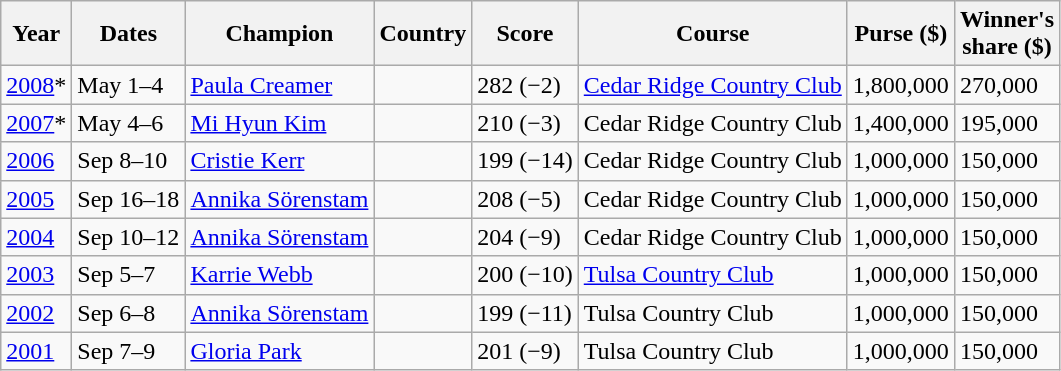<table class="wikitable">
<tr>
<th>Year</th>
<th>Dates</th>
<th>Champion</th>
<th>Country</th>
<th>Score</th>
<th>Course</th>
<th>Purse ($)</th>
<th>Winner's<br>share ($)</th>
</tr>
<tr>
<td><a href='#'>2008</a>*</td>
<td>May 1–4</td>
<td><a href='#'>Paula Creamer</a></td>
<td></td>
<td>282 (−2)</td>
<td><a href='#'>Cedar Ridge Country Club</a></td>
<td>1,800,000</td>
<td>270,000</td>
</tr>
<tr>
<td><a href='#'>2007</a>*</td>
<td>May 4–6</td>
<td><a href='#'>Mi Hyun Kim</a></td>
<td></td>
<td>210 (−3)</td>
<td>Cedar Ridge Country Club</td>
<td>1,400,000</td>
<td>195,000</td>
</tr>
<tr>
<td><a href='#'>2006</a></td>
<td>Sep 8–10</td>
<td><a href='#'>Cristie Kerr</a></td>
<td></td>
<td>199 (−14)</td>
<td>Cedar Ridge Country Club</td>
<td>1,000,000</td>
<td>150,000</td>
</tr>
<tr>
<td><a href='#'>2005</a></td>
<td>Sep 16–18</td>
<td><a href='#'>Annika Sörenstam</a></td>
<td></td>
<td>208 (−5)</td>
<td>Cedar Ridge Country Club</td>
<td>1,000,000</td>
<td>150,000</td>
</tr>
<tr>
<td><a href='#'>2004</a></td>
<td>Sep 10–12</td>
<td><a href='#'>Annika Sörenstam</a></td>
<td></td>
<td>204 (−9)</td>
<td>Cedar Ridge Country Club</td>
<td>1,000,000</td>
<td>150,000</td>
</tr>
<tr>
<td><a href='#'>2003</a></td>
<td>Sep 5–7</td>
<td><a href='#'>Karrie Webb</a></td>
<td></td>
<td>200 (−10)</td>
<td><a href='#'>Tulsa Country Club</a></td>
<td>1,000,000</td>
<td>150,000</td>
</tr>
<tr>
<td><a href='#'>2002</a></td>
<td>Sep 6–8</td>
<td><a href='#'>Annika Sörenstam</a></td>
<td></td>
<td>199 (−11)</td>
<td>Tulsa Country Club</td>
<td>1,000,000</td>
<td>150,000</td>
</tr>
<tr>
<td><a href='#'>2001</a></td>
<td>Sep 7–9</td>
<td><a href='#'>Gloria Park</a></td>
<td></td>
<td>201 (−9)</td>
<td>Tulsa Country Club</td>
<td>1,000,000</td>
<td>150,000</td>
</tr>
</table>
